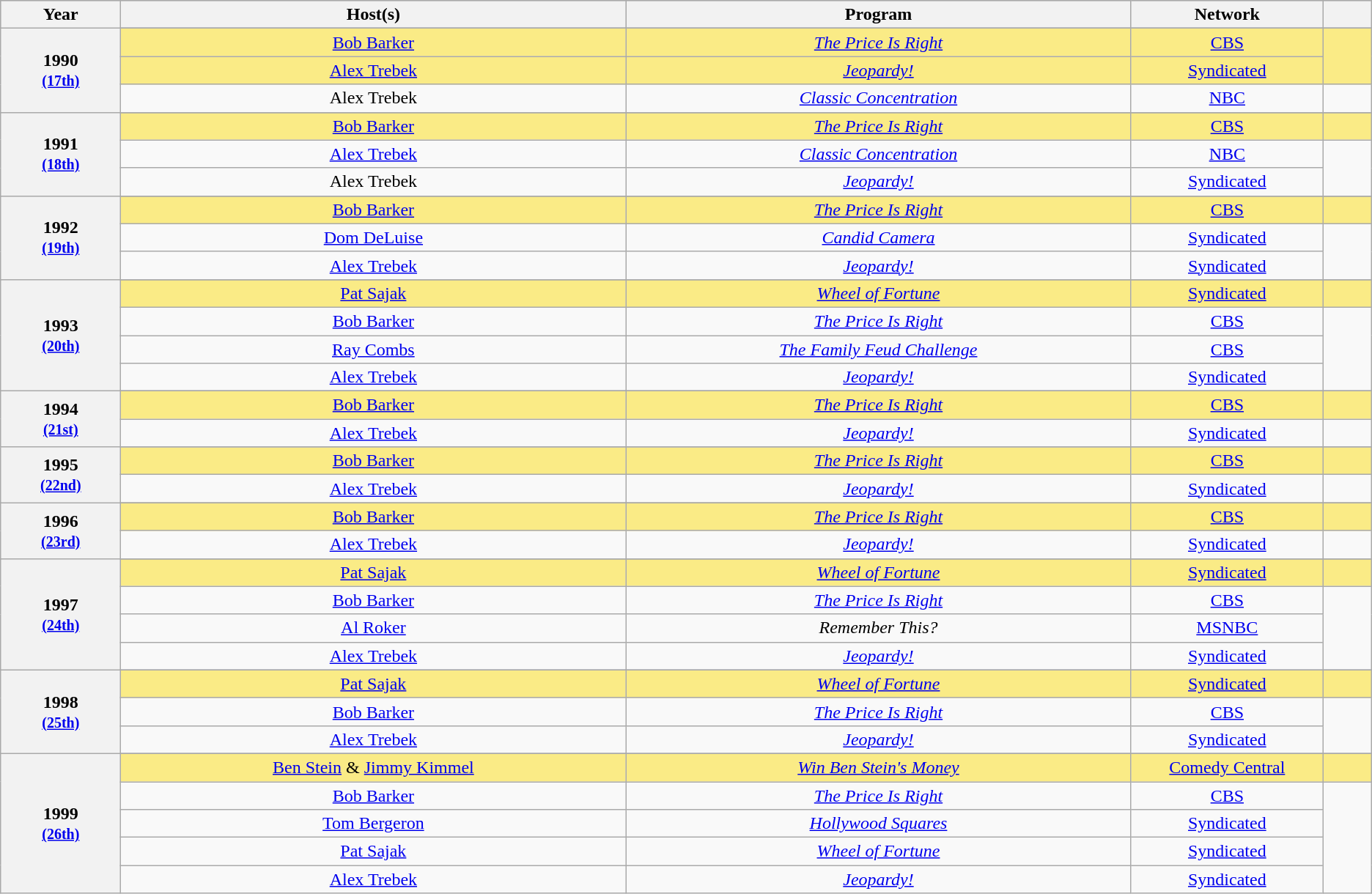<table class="wikitable" style="text-align:center">
<tr bgcolor="#bebebe">
<th scope="col" width="5%">Year</th>
<th scope="col" width="21%">Host(s)</th>
<th scope="col" width="21%">Program</th>
<th scope="col" width="8%">Network</th>
<th style="width:2%;"></th>
</tr>
<tr>
<th scope="row" rowspan=4 style="text-align:center">1990 <br><small><a href='#'>(17th)</a></small></th>
</tr>
<tr style="background:#FAEB86">
<td><a href='#'>Bob Barker</a> </td>
<td><em><a href='#'>The Price Is Right</a></em></td>
<td style="text-align:center;"><a href='#'>CBS</a></td>
<td rowspan=2 style="text-align:center;"></td>
</tr>
<tr style="background:#FAEB86">
<td><a href='#'>Alex Trebek</a> </td>
<td><em><a href='#'>Jeopardy!</a></em></td>
<td style="text-align:center;"><a href='#'>Syndicated</a></td>
</tr>
<tr>
<td>Alex Trebek</td>
<td><em><a href='#'>Classic Concentration</a></em></td>
<td style="text-align:center;"><a href='#'>NBC</a></td>
<td style="text-align:center;"></td>
</tr>
<tr>
<th scope="row" rowspan=4 style="text-align:center">1991 <br><small><a href='#'>(18th)</a></small></th>
</tr>
<tr style="background:#FAEB86">
<td><a href='#'>Bob Barker</a> </td>
<td><em><a href='#'>The Price Is Right</a></em></td>
<td style="text-align:center;"><a href='#'>CBS</a></td>
<td style="text-align:center;"></td>
</tr>
<tr>
<td><a href='#'>Alex Trebek</a></td>
<td><em><a href='#'>Classic Concentration</a></em></td>
<td style="text-align:center;"><a href='#'>NBC</a></td>
<td rowspan=2 style="text-align:center;"></td>
</tr>
<tr>
<td>Alex Trebek</td>
<td><em><a href='#'>Jeopardy!</a></em></td>
<td style="text-align:center;"><a href='#'>Syndicated</a></td>
</tr>
<tr>
<th scope="row" rowspan=4 style="text-align:center">1992 <br><small><a href='#'>(19th)</a></small></th>
</tr>
<tr style="background:#FAEB86">
<td><a href='#'>Bob Barker</a> </td>
<td><em><a href='#'>The Price Is Right</a></em></td>
<td style="text-align:center;"><a href='#'>CBS</a></td>
<td style="text-align:center;"></td>
</tr>
<tr>
<td><a href='#'>Dom DeLuise</a></td>
<td><em><a href='#'>Candid Camera</a></em></td>
<td style="text-align:center;"><a href='#'>Syndicated</a></td>
<td rowspan=2 style="text-align:center;"></td>
</tr>
<tr>
<td><a href='#'>Alex Trebek</a></td>
<td><em><a href='#'>Jeopardy!</a></em></td>
<td style="text-align:center;"><a href='#'>Syndicated</a></td>
</tr>
<tr>
<th scope="row" rowspan=5 style="text-align:center">1993 <br><small><a href='#'>(20th)</a></small></th>
</tr>
<tr style="background:#FAEB86">
<td><a href='#'>Pat Sajak</a> </td>
<td><em><a href='#'>Wheel of Fortune</a></em></td>
<td style="text-align:center;"><a href='#'>Syndicated</a></td>
<td style="text-align:center;"></td>
</tr>
<tr>
<td><a href='#'>Bob Barker</a></td>
<td><em><a href='#'>The Price Is Right</a></em></td>
<td style="text-align:center;"><a href='#'>CBS</a></td>
<td rowspan=3 style="text-align:center;"></td>
</tr>
<tr>
<td><a href='#'>Ray Combs</a></td>
<td><em><a href='#'>The Family Feud Challenge</a></em></td>
<td style="text-align:center;"><a href='#'>CBS</a></td>
</tr>
<tr>
<td><a href='#'>Alex Trebek</a></td>
<td><em><a href='#'>Jeopardy!</a></em></td>
<td style="text-align:center;"><a href='#'>Syndicated</a></td>
</tr>
<tr>
<th scope="row" rowspan=3 style="text-align:center">1994 <br><small><a href='#'>(21st)</a></small></th>
</tr>
<tr style="background:#FAEB86">
<td><a href='#'>Bob Barker</a> </td>
<td><em><a href='#'>The Price Is Right</a></em></td>
<td style="text-align:center;"><a href='#'>CBS</a></td>
<td style="text-align:center;"></td>
</tr>
<tr>
<td><a href='#'>Alex Trebek</a></td>
<td><em><a href='#'>Jeopardy!</a></em></td>
<td style="text-align:center;"><a href='#'>Syndicated</a></td>
<td style="text-align:center;"></td>
</tr>
<tr>
<th scope="row" rowspan=3 style="text-align:center">1995 <br><small><a href='#'>(22nd)</a></small></th>
</tr>
<tr style="background:#FAEB86">
<td><a href='#'>Bob Barker</a> </td>
<td><em><a href='#'>The Price Is Right</a></em></td>
<td style="text-align:center;"><a href='#'>CBS</a></td>
<td style="text-align:center;"></td>
</tr>
<tr>
<td><a href='#'>Alex Trebek</a></td>
<td><em><a href='#'>Jeopardy!</a></em></td>
<td style="text-align:center;"><a href='#'>Syndicated</a></td>
<td style="text-align:center;"></td>
</tr>
<tr>
<th scope="row" rowspan=3 style="text-align:center">1996 <br><small><a href='#'>(23rd)</a></small></th>
</tr>
<tr style="background:#FAEB86">
<td><a href='#'>Bob Barker</a> </td>
<td><em><a href='#'>The Price Is Right</a></em></td>
<td style="text-align:center;"><a href='#'>CBS</a></td>
<td style="text-align:center;"></td>
</tr>
<tr>
<td><a href='#'>Alex Trebek</a></td>
<td><em><a href='#'>Jeopardy!</a></em></td>
<td style="text-align:center;"><a href='#'>Syndicated</a></td>
<td style="text-align:center;"></td>
</tr>
<tr>
<th scope="row" rowspan=5 style="text-align:center">1997 <br><small><a href='#'>(24th)</a></small></th>
</tr>
<tr style="background:#FAEB86">
<td><a href='#'>Pat Sajak</a> </td>
<td><em><a href='#'>Wheel of Fortune</a></em></td>
<td style="text-align:center;"><a href='#'>Syndicated</a></td>
<td style="text-align:center;"></td>
</tr>
<tr>
<td><a href='#'>Bob Barker</a></td>
<td><em><a href='#'>The Price Is Right</a></em></td>
<td style="text-align:center;"><a href='#'>CBS</a></td>
<td rowspan=3 style="text-align:center;"></td>
</tr>
<tr>
<td><a href='#'>Al Roker</a></td>
<td><em>Remember This?</em></td>
<td style="text-align:center;"><a href='#'>MSNBC</a></td>
</tr>
<tr>
<td><a href='#'>Alex Trebek</a></td>
<td><em><a href='#'>Jeopardy!</a></em></td>
<td style="text-align:center;"><a href='#'>Syndicated</a></td>
</tr>
<tr>
<th scope="row" rowspan=4 style="text-align:center">1998 <br><small><a href='#'>(25th)</a></small></th>
</tr>
<tr style="background:#FAEB86">
<td><a href='#'>Pat Sajak</a> </td>
<td><em><a href='#'>Wheel of Fortune</a></em></td>
<td style="text-align:center;"><a href='#'>Syndicated</a></td>
<td style="text-align:center;"></td>
</tr>
<tr>
<td><a href='#'>Bob Barker</a></td>
<td><em><a href='#'>The Price Is Right</a></em></td>
<td style="text-align:center;"><a href='#'>CBS</a></td>
<td rowspan=2 style="text-align:center;"></td>
</tr>
<tr>
<td><a href='#'>Alex Trebek</a></td>
<td><em><a href='#'>Jeopardy!</a></em></td>
<td style="text-align:center;"><a href='#'>Syndicated</a></td>
</tr>
<tr>
<th scope="row" rowspan=6 style="text-align:center">1999 <br><small><a href='#'>(26th)</a></small></th>
</tr>
<tr style="background:#FAEB86">
<td><a href='#'>Ben Stein</a> & <a href='#'>Jimmy Kimmel</a> </td>
<td><em><a href='#'>Win Ben Stein's Money</a></em></td>
<td style="text-align:center;"><a href='#'>Comedy Central</a></td>
<td style="text-align:center;"></td>
</tr>
<tr>
<td><a href='#'>Bob Barker</a></td>
<td><em><a href='#'>The Price Is Right</a></em></td>
<td style="text-align:center;"><a href='#'>CBS</a></td>
<td rowspan=4 style="text-align:center;"></td>
</tr>
<tr>
<td><a href='#'>Tom Bergeron</a></td>
<td><em><a href='#'>Hollywood Squares</a></em></td>
<td style="text-align:center;"><a href='#'>Syndicated</a></td>
</tr>
<tr>
<td><a href='#'>Pat Sajak</a></td>
<td><em><a href='#'>Wheel of Fortune</a></em></td>
<td style="text-align:center;"><a href='#'>Syndicated</a></td>
</tr>
<tr>
<td><a href='#'>Alex Trebek</a></td>
<td><em><a href='#'>Jeopardy!</a></em></td>
<td style="text-align:center;"><a href='#'>Syndicated</a></td>
</tr>
</table>
